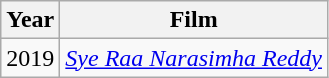<table class="wikitable sortable">
<tr>
<th>Year</th>
<th>Film</th>
</tr>
<tr>
<td>2019</td>
<td><em><a href='#'>Sye Raa Narasimha Reddy</a></em></td>
</tr>
</table>
